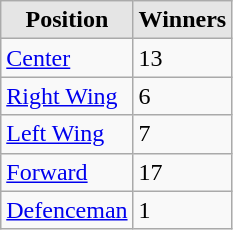<table class="wikitable">
<tr>
<th style="background:#e5e5e5;">Position</th>
<th style="background:#e5e5e5;">Winners</th>
</tr>
<tr>
<td><a href='#'>Center</a></td>
<td>13</td>
</tr>
<tr>
<td><a href='#'>Right Wing</a></td>
<td>6</td>
</tr>
<tr>
<td><a href='#'>Left Wing</a></td>
<td>7</td>
</tr>
<tr>
<td><a href='#'>Forward</a></td>
<td>17</td>
</tr>
<tr>
<td><a href='#'>Defenceman</a></td>
<td>1</td>
</tr>
</table>
